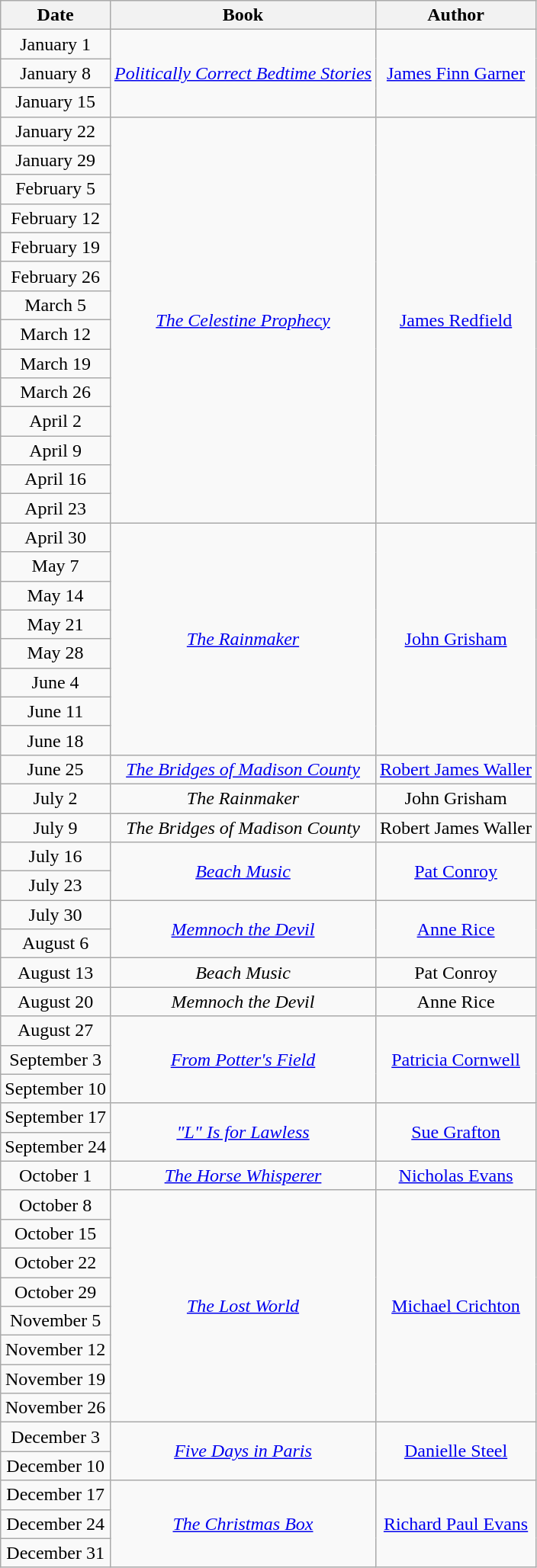<table class="wikitable sortable" style="text-align: center">
<tr>
<th>Date</th>
<th>Book</th>
<th>Author</th>
</tr>
<tr>
<td>January 1</td>
<td rowspan=3><em><a href='#'>Politically Correct Bedtime Stories</a></em></td>
<td rowspan=3><a href='#'>James Finn Garner</a></td>
</tr>
<tr>
<td>January 8</td>
</tr>
<tr>
<td>January 15</td>
</tr>
<tr>
<td>January 22</td>
<td rowspan=14><em><a href='#'>The Celestine Prophecy</a></em></td>
<td rowspan=14><a href='#'>James Redfield</a></td>
</tr>
<tr>
<td>January 29</td>
</tr>
<tr>
<td>February 5</td>
</tr>
<tr>
<td>February 12</td>
</tr>
<tr>
<td>February 19</td>
</tr>
<tr>
<td>February 26</td>
</tr>
<tr>
<td>March 5</td>
</tr>
<tr>
<td>March 12</td>
</tr>
<tr>
<td>March 19</td>
</tr>
<tr>
<td>March 26</td>
</tr>
<tr>
<td>April 2</td>
</tr>
<tr>
<td>April 9</td>
</tr>
<tr>
<td>April 16</td>
</tr>
<tr>
<td>April 23</td>
</tr>
<tr>
<td>April 30</td>
<td rowspan=8><em><a href='#'>The Rainmaker</a></em></td>
<td rowspan=8><a href='#'>John Grisham</a></td>
</tr>
<tr>
<td>May 7</td>
</tr>
<tr>
<td>May 14</td>
</tr>
<tr>
<td>May 21</td>
</tr>
<tr>
<td>May 28</td>
</tr>
<tr>
<td>June 4</td>
</tr>
<tr>
<td>June 11</td>
</tr>
<tr>
<td>June 18</td>
</tr>
<tr>
<td>June 25</td>
<td><em><a href='#'>The Bridges of Madison County</a></em></td>
<td><a href='#'>Robert James Waller</a></td>
</tr>
<tr>
<td>July 2</td>
<td><em>The Rainmaker</em></td>
<td>John Grisham</td>
</tr>
<tr>
<td>July 9</td>
<td><em>The Bridges of Madison County</em></td>
<td>Robert James Waller</td>
</tr>
<tr>
<td>July 16</td>
<td rowspan=2><em><a href='#'>Beach Music</a></em></td>
<td rowspan=2><a href='#'>Pat Conroy</a></td>
</tr>
<tr>
<td>July 23</td>
</tr>
<tr>
<td>July 30</td>
<td rowspan=2><em><a href='#'>Memnoch the Devil</a></em></td>
<td rowspan=2><a href='#'>Anne Rice</a></td>
</tr>
<tr>
<td>August 6</td>
</tr>
<tr>
<td>August 13</td>
<td><em>Beach Music</em></td>
<td>Pat Conroy</td>
</tr>
<tr>
<td>August 20</td>
<td><em>Memnoch the Devil</em></td>
<td>Anne Rice</td>
</tr>
<tr>
<td>August 27</td>
<td rowspan=3><em><a href='#'>From Potter's Field</a></em></td>
<td rowspan=3><a href='#'>Patricia Cornwell</a></td>
</tr>
<tr>
<td>September 3</td>
</tr>
<tr>
<td>September 10</td>
</tr>
<tr>
<td>September 17</td>
<td rowspan=2><em><a href='#'>"L" Is for Lawless</a></em></td>
<td rowspan=2><a href='#'>Sue Grafton</a></td>
</tr>
<tr>
<td>September 24</td>
</tr>
<tr>
<td>October 1</td>
<td><em><a href='#'>The Horse Whisperer</a></em></td>
<td><a href='#'>Nicholas Evans</a></td>
</tr>
<tr>
<td>October 8</td>
<td rowspan=8><em><a href='#'>The Lost World</a></em></td>
<td rowspan=8><a href='#'>Michael Crichton</a></td>
</tr>
<tr>
<td>October 15</td>
</tr>
<tr>
<td>October 22</td>
</tr>
<tr>
<td>October 29</td>
</tr>
<tr>
<td>November 5</td>
</tr>
<tr>
<td>November 12</td>
</tr>
<tr>
<td>November 19</td>
</tr>
<tr>
<td>November 26</td>
</tr>
<tr>
<td>December 3</td>
<td rowspan=2><em><a href='#'>Five Days in Paris</a></em></td>
<td rowspan=2><a href='#'>Danielle Steel</a></td>
</tr>
<tr>
<td>December 10</td>
</tr>
<tr>
<td>December 17</td>
<td rowspan=3><em><a href='#'>The Christmas Box</a></em></td>
<td rowspan=3><a href='#'>Richard Paul Evans</a></td>
</tr>
<tr>
<td>December 24</td>
</tr>
<tr>
<td>December 31</td>
</tr>
</table>
